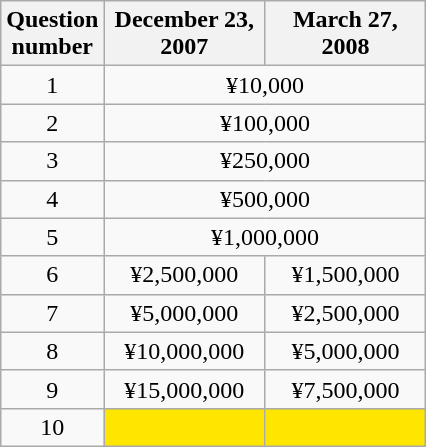<table class="wikitable" style="text-align: center;">
<tr>
<th width="50">Question number</th>
<th style="width:100px;">December 23, 2007</th>
<th style="width:100px;">March 27, 2008</th>
</tr>
<tr align="center">
<td>1</td>
<td colspan="2">¥10,000</td>
</tr>
<tr align="center">
<td>2</td>
<td colspan="2">¥100,000</td>
</tr>
<tr align="center">
<td>3</td>
<td colspan="2">¥250,000</td>
</tr>
<tr align="center">
<td>4</td>
<td colspan="2">¥500,000</td>
</tr>
<tr align="center">
<td>5</td>
<td colspan="2">¥1,000,000</td>
</tr>
<tr align="center">
<td>6</td>
<td>¥2,500,000</td>
<td>¥1,500,000</td>
</tr>
<tr align="center">
<td>7</td>
<td>¥5,000,000</td>
<td>¥2,500,000</td>
</tr>
<tr align="center">
<td>8</td>
<td>¥10,000,000</td>
<td>¥5,000,000</td>
</tr>
<tr align="center">
<td>9</td>
<td>¥15,000,000</td>
<td>¥7,500,000</td>
</tr>
<tr align="center">
<td>10</td>
<td style="background: #FFE600"><strong></strong></td>
<td style="background: #FFE600"><strong></strong></td>
</tr>
</table>
